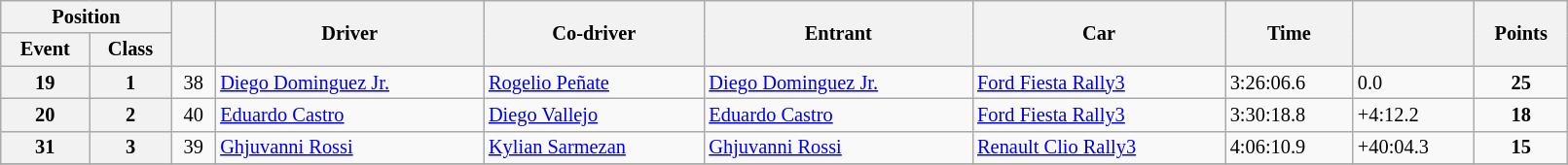<table class="wikitable" width=85% style="font-size: 85%;">
<tr>
<th colspan="2">Position</th>
<th rowspan="2"></th>
<th rowspan="2">Driver</th>
<th rowspan="2">Co-driver</th>
<th rowspan="2">Entrant</th>
<th rowspan="2">Car</th>
<th rowspan="2">Time</th>
<th rowspan="2"></th>
<th rowspan="2">Points</th>
</tr>
<tr>
<th>Event</th>
<th>Class</th>
</tr>
<tr>
<th>19</th>
<th>1</th>
<td align="center">38</td>
<td><a href='#'>Diego Dominguez Jr.</a></td>
<td><a href='#'>Rogelio Peñate</a></td>
<td><a href='#'>Diego Dominguez Jr.</a></td>
<td><a href='#'>Ford Fiesta Rally3</a></td>
<td>3:26:06.6</td>
<td>0.0</td>
<td align="center"><strong>25</strong></td>
</tr>
<tr>
<th>20</th>
<th>2</th>
<td align="center">40</td>
<td><a href='#'>Eduardo Castro</a></td>
<td><a href='#'>Diego Vallejo</a></td>
<td><a href='#'>Eduardo Castro</a></td>
<td><a href='#'>Ford Fiesta Rally3</a></td>
<td>3:30:18.8</td>
<td>+4:12.2</td>
<td align="center"><strong>18</strong></td>
</tr>
<tr>
<th>31</th>
<th>3</th>
<td align="center">39</td>
<td><a href='#'>Ghjuvanni Rossi</a></td>
<td><a href='#'>Kylian Sarmezan</a></td>
<td><a href='#'>Ghjuvanni Rossi</a></td>
<td><a href='#'>Renault Clio Rally3</a></td>
<td>4:06:10.9</td>
<td>+40:04.3</td>
<td align="center"><strong>15</strong></td>
</tr>
<tr>
</tr>
</table>
